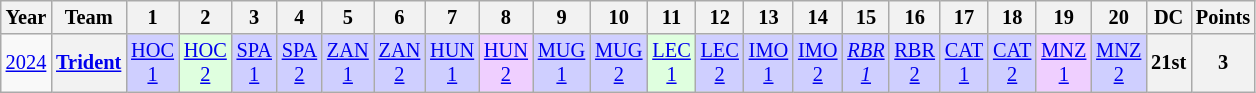<table class="wikitable" style="text-align:center; font-size:85%">
<tr>
<th>Year</th>
<th>Team</th>
<th>1</th>
<th>2</th>
<th>3</th>
<th>4</th>
<th>5</th>
<th>6</th>
<th>7</th>
<th>8</th>
<th>9</th>
<th>10</th>
<th>11</th>
<th>12</th>
<th>13</th>
<th>14</th>
<th>15</th>
<th>16</th>
<th>17</th>
<th>18</th>
<th>19</th>
<th>20</th>
<th>DC</th>
<th>Points</th>
</tr>
<tr>
<td><a href='#'>2024</a></td>
<th nowrap><a href='#'>Trident</a></th>
<td style="background:#cfcfff;"><a href='#'>HOC<br>1</a><br></td>
<td style="background:#dfffdf;"><a href='#'>HOC<br>2</a><br></td>
<td style="background:#cfcfff;"><a href='#'>SPA<br>1</a><br></td>
<td style="background:#cfcfff;"><a href='#'>SPA<br>2</a><br></td>
<td style="background:#cfcfff;"><a href='#'>ZAN<br>1</a><br></td>
<td style="background:#cfcfff;"><a href='#'>ZAN<br>2</a><br></td>
<td style="background:#cfcfff;"><a href='#'>HUN<br>1</a><br></td>
<td style="background:#efcfff;"><a href='#'>HUN<br>2</a><br></td>
<td style="background:#cfcfff;"><a href='#'>MUG<br>1</a><br></td>
<td style="background:#cfcfff;"><a href='#'>MUG<br>2</a><br></td>
<td style="background:#dfffdf;"><a href='#'>LEC<br>1</a><br></td>
<td style="background:#cfcfff;"><a href='#'>LEC<br>2</a><br></td>
<td style="background:#cfcfff;"><a href='#'>IMO<br>1</a><br></td>
<td style="background:#cfcfff;"><a href='#'>IMO<br>2</a><br></td>
<td style="background:#cfcfff;"><em><a href='#'>RBR<br>1</a></em><br></td>
<td style="background:#cfcfff;"><a href='#'>RBR<br>2</a><br></td>
<td style="background:#cfcfff;"><a href='#'>CAT<br>1</a><br></td>
<td style="background:#cfcfff;"><a href='#'>CAT<br>2</a><br></td>
<td style="background:#efcfff;"><a href='#'>MNZ<br>1</a><br></td>
<td style="background:#cfcfff;"><a href='#'>MNZ<br>2</a><br></td>
<th>21st</th>
<th>3</th>
</tr>
</table>
